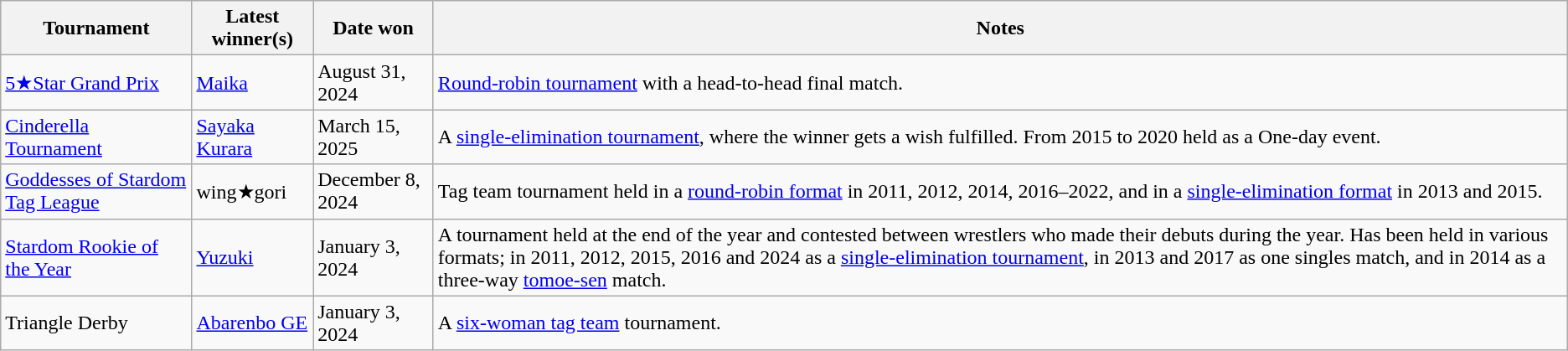<table class="wikitable">
<tr>
<th>Tournament</th>
<th>Latest winner(s)</th>
<th>Date won</th>
<th>Notes</th>
</tr>
<tr>
<td><a href='#'>5★Star Grand Prix</a></td>
<td><a href='#'>Maika</a></td>
<td>August 31, 2024</td>
<td><a href='#'>Round-robin tournament</a> with a head-to-head final match.</td>
</tr>
<tr>
<td><a href='#'>Cinderella Tournament</a></td>
<td><a href='#'>Sayaka Kurara</a></td>
<td>March 15, 2025</td>
<td>A <a href='#'>single-elimination tournament</a>, where the winner gets a wish fulfilled. From 2015 to 2020 held as a One-day event.</td>
</tr>
<tr>
<td><a href='#'>Goddesses of Stardom Tag League</a></td>
<td>wing★gori<br></td>
<td>December 8, 2024</td>
<td>Tag team tournament held in a <a href='#'>round-robin format</a> in 2011, 2012, 2014, 2016–2022, and in a <a href='#'>single-elimination format</a> in 2013 and 2015.</td>
</tr>
<tr>
<td><a href='#'>Stardom Rookie of the Year</a></td>
<td><a href='#'>Yuzuki</a></td>
<td>January 3, 2024</td>
<td>A tournament held at the end of the year and contested between wrestlers who made their debuts during the year. Has been held in various formats; in 2011, 2012, 2015, 2016 and 2024 as a <a href='#'>single-elimination tournament</a>, in 2013 and 2017 as one singles match, and in 2014 as a three-way <a href='#'>tomoe-sen</a> match.</td>
</tr>
<tr>
<td>Triangle Derby</td>
<td><a href='#'>Abarenbo GE</a></td>
<td>January 3, 2024</td>
<td>A <a href='#'>six-woman tag team</a> tournament.</td>
</tr>
</table>
